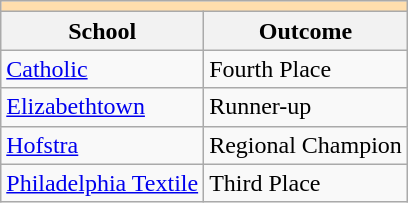<table class="wikitable" style="float:left; margin-right:1em;">
<tr>
<th colspan="3" style="background:#ffdead;"></th>
</tr>
<tr>
<th>School</th>
<th>Outcome</th>
</tr>
<tr>
<td><a href='#'>Catholic</a></td>
<td>Fourth Place</td>
</tr>
<tr>
<td><a href='#'>Elizabethtown</a></td>
<td>Runner-up</td>
</tr>
<tr>
<td><a href='#'>Hofstra</a></td>
<td>Regional Champion</td>
</tr>
<tr>
<td><a href='#'>Philadelphia Textile</a></td>
<td>Third Place</td>
</tr>
</table>
